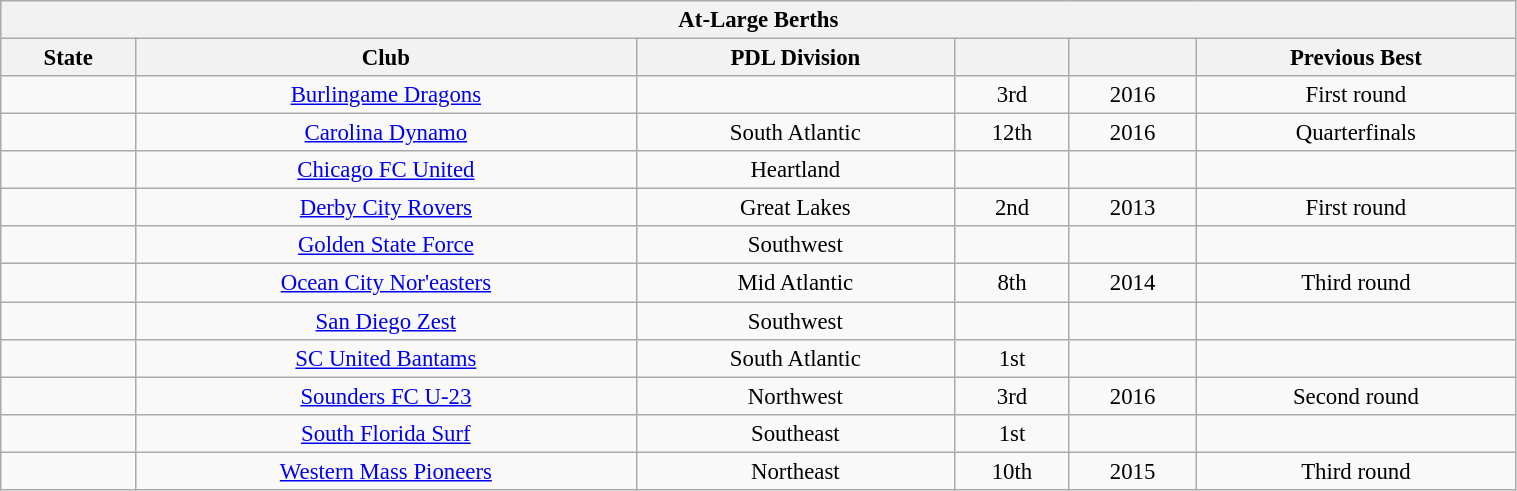<table class=wikitable style="text-align:center; font-size:95%;" width=80%>
<tr>
<th colspan="6">At-Large Berths</th>
</tr>
<tr>
<th>State</th>
<th>Club</th>
<th>PDL Division</th>
<th></th>
<th></th>
<th>Previous Best</th>
</tr>
<tr>
<td></td>
<td><a href='#'>Burlingame Dragons</a></td>
<td></td>
<td>3rd</td>
<td>2016</td>
<td>First round<br></td>
</tr>
<tr>
<td></td>
<td><a href='#'>Carolina Dynamo</a></td>
<td>South Atlantic</td>
<td>12th</td>
<td>2016</td>
<td>Quarterfinals<br></td>
</tr>
<tr>
<td></td>
<td><a href='#'>Chicago FC United</a></td>
<td>Heartland</td>
<td></td>
<td></td>
<td></td>
</tr>
<tr>
<td></td>
<td><a href='#'>Derby City Rovers</a></td>
<td>Great Lakes</td>
<td>2nd</td>
<td>2013</td>
<td>First round<br></td>
</tr>
<tr>
<td></td>
<td><a href='#'>Golden State Force</a></td>
<td>Southwest</td>
<td></td>
<td></td>
<td></td>
</tr>
<tr>
<td></td>
<td><a href='#'>Ocean City Nor'easters</a></td>
<td>Mid Atlantic</td>
<td>8th</td>
<td>2014</td>
<td>Third round </td>
</tr>
<tr>
<td></td>
<td><a href='#'>San Diego Zest</a></td>
<td>Southwest</td>
<td></td>
<td></td>
<td></td>
</tr>
<tr>
<td></td>
<td><a href='#'>SC United Bantams</a></td>
<td>South Atlantic</td>
<td>1st</td>
<td></td>
<td></td>
</tr>
<tr>
<td></td>
<td><a href='#'>Sounders FC U-23</a></td>
<td>Northwest</td>
<td>3rd</td>
<td>2016</td>
<td>Second round<br></td>
</tr>
<tr>
<td></td>
<td><a href='#'>South Florida Surf</a></td>
<td>Southeast</td>
<td>1st</td>
<td></td>
<td></td>
</tr>
<tr>
<td></td>
<td><a href='#'>Western Mass Pioneers</a></td>
<td>Northeast</td>
<td>10th</td>
<td>2015</td>
<td>Third round<br></td>
</tr>
</table>
